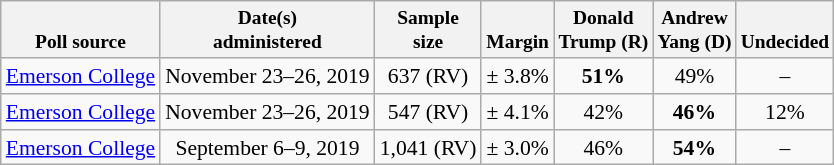<table class="wikitable" style="font-size:90%;text-align:center;">
<tr valign=bottom style="font-size:90%;">
<th>Poll source</th>
<th>Date(s)<br>administered</th>
<th>Sample<br>size</th>
<th>Margin<br></th>
<th>Donald<br>Trump (R)</th>
<th>Andrew<br>Yang (D)</th>
<th>Undecided</th>
</tr>
<tr>
<td style="text-align:left;"><a href='#'>Emerson College</a></td>
<td>November 23–26, 2019</td>
<td>637 (RV)</td>
<td>± 3.8%</td>
<td><strong>51%</strong></td>
<td>49%</td>
<td>–</td>
</tr>
<tr>
<td style="text-align:left;"><a href='#'>Emerson College</a></td>
<td>November 23–26, 2019</td>
<td>547 (RV)</td>
<td>± 4.1%</td>
<td>42%</td>
<td><strong>46%</strong></td>
<td>12%</td>
</tr>
<tr>
<td style="text-align:left;"><a href='#'>Emerson College</a></td>
<td>September 6–9, 2019</td>
<td>1,041 (RV)</td>
<td>± 3.0%</td>
<td>46%</td>
<td><strong>54%</strong></td>
<td>–</td>
</tr>
</table>
